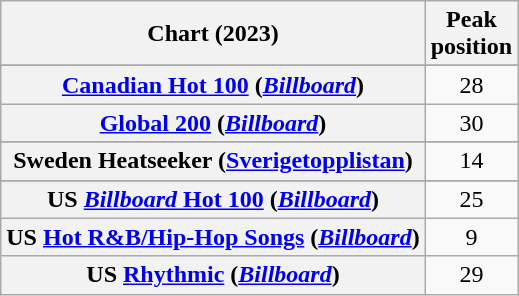<table class="wikitable sortable plainrowheaders" style="text-align:center">
<tr>
<th scope="col">Chart (2023)</th>
<th scope="col">Peak<br>position</th>
</tr>
<tr>
</tr>
<tr>
<th scope="row"><a href='#'>Canadian Hot 100</a> (<em><a href='#'>Billboard</a></em>)</th>
<td>28</td>
</tr>
<tr>
<th scope="row"><a href='#'>Global 200</a> (<em><a href='#'>Billboard</a></em>)</th>
<td>30</td>
</tr>
<tr>
</tr>
<tr>
</tr>
<tr>
</tr>
<tr>
<th scope="row">Sweden Heatseeker (<a href='#'>Sverigetopplistan</a>)</th>
<td>14</td>
</tr>
<tr>
</tr>
<tr>
</tr>
<tr>
</tr>
<tr>
<th scope="row">US <a href='#'><em>Billboard</em> Hot 100</a> (<em><a href='#'>Billboard</a></em>)</th>
<td>25</td>
</tr>
<tr>
<th scope="row">US <a href='#'>Hot R&B/Hip-Hop Songs</a> (<em><a href='#'>Billboard</a></em>)</th>
<td>9</td>
</tr>
<tr>
<th scope="row">US <a href='#'>Rhythmic</a> (<em><a href='#'>Billboard</a></em>)</th>
<td>29</td>
</tr>
</table>
